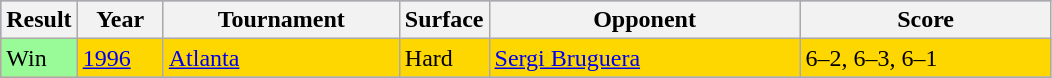<table class="sortable wikitable" style=font-size:100%;background:#ccccff>
<tr>
<th>Result</th>
<th width=50>Year</th>
<th width=150>Tournament</th>
<th width=50>Surface</th>
<th width=200>Opponent</th>
<th style="width:160px" class="unsortable">Score</th>
</tr>
<tr bgcolor=gold>
<td style="background:#98fb98;">Win</td>
<td><a href='#'>1996</a></td>
<td><a href='#'>Atlanta</a></td>
<td>Hard</td>
<td> <a href='#'>Sergi Bruguera</a></td>
<td>6–2, 6–3, 6–1</td>
</tr>
</table>
